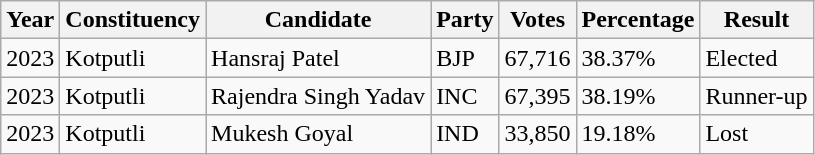<table class="wikitable sortable">
<tr>
<th>Year</th>
<th>Constituency</th>
<th>Candidate</th>
<th>Party</th>
<th>Votes</th>
<th>Percentage</th>
<th>Result</th>
</tr>
<tr>
<td>2023</td>
<td>Kotputli</td>
<td>Hansraj Patel</td>
<td> BJP</td>
<td>67,716</td>
<td>38.37%</td>
<td>Elected</td>
</tr>
<tr>
<td>2023</td>
<td>Kotputli</td>
<td>Rajendra Singh Yadav</td>
<td> INC</td>
<td>67,395</td>
<td>38.19%</td>
<td>Runner-up</td>
</tr>
<tr>
<td>2023</td>
<td>Kotputli</td>
<td>Mukesh Goyal</td>
<td>IND</td>
<td>33,850</td>
<td>19.18%</td>
<td>Lost</td>
</tr>
</table>
